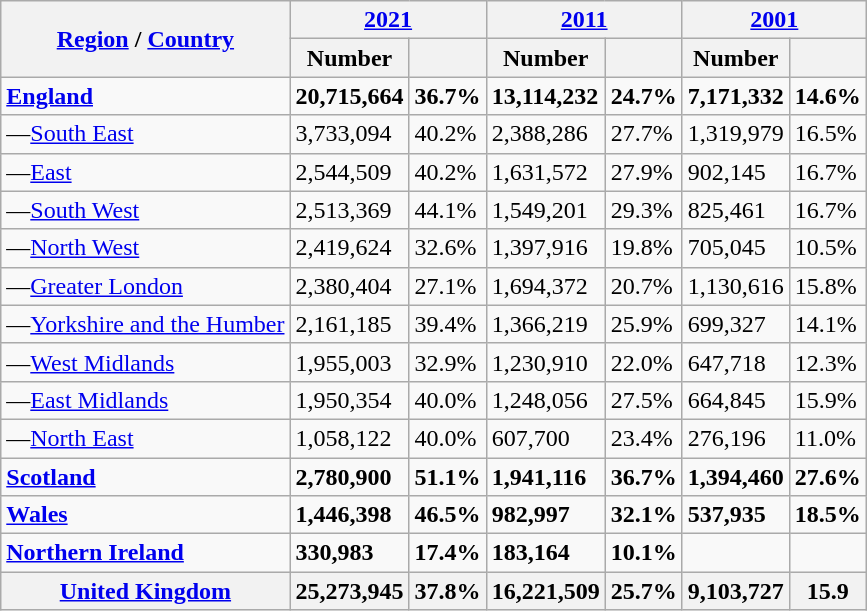<table class="wikitable sortable">
<tr>
<th rowspan="2"><a href='#'>Region</a> / <a href='#'>Country</a></th>
<th colspan="2"><a href='#'>2021</a></th>
<th colspan="2"><a href='#'>2011</a></th>
<th colspan="2"><a href='#'>2001</a></th>
</tr>
<tr>
<th>Number</th>
<th></th>
<th>Number</th>
<th></th>
<th>Number</th>
<th></th>
</tr>
<tr>
<td><strong> <a href='#'>England</a></strong></td>
<td><strong>20,715,664</strong></td>
<td><strong>36.7%</strong></td>
<td><strong>13,114,232</strong></td>
<td><strong>24.7%</strong></td>
<td><strong>7,171,332</strong></td>
<td><strong>14.6%</strong></td>
</tr>
<tr>
<td>—<a href='#'>South East</a></td>
<td>3,733,094</td>
<td>40.2%</td>
<td>2,388,286</td>
<td>27.7%</td>
<td>1,319,979</td>
<td>16.5%</td>
</tr>
<tr>
<td>—<a href='#'>East</a></td>
<td>2,544,509</td>
<td>40.2%</td>
<td>1,631,572</td>
<td>27.9%</td>
<td>902,145</td>
<td>16.7%</td>
</tr>
<tr>
<td>—<a href='#'>South West</a></td>
<td>2,513,369</td>
<td>44.1%</td>
<td>1,549,201</td>
<td>29.3%</td>
<td>825,461</td>
<td>16.7%</td>
</tr>
<tr>
<td>—<a href='#'>North West</a></td>
<td>2,419,624</td>
<td>32.6%</td>
<td>1,397,916</td>
<td>19.8%</td>
<td>705,045</td>
<td>10.5%</td>
</tr>
<tr>
<td>—<a href='#'>Greater London</a></td>
<td>2,380,404</td>
<td>27.1%</td>
<td>1,694,372</td>
<td>20.7%</td>
<td>1,130,616</td>
<td>15.8%</td>
</tr>
<tr>
<td>—<a href='#'>Yorkshire and the Humber</a></td>
<td>2,161,185</td>
<td>39.4%</td>
<td>1,366,219</td>
<td>25.9%</td>
<td>699,327</td>
<td>14.1%</td>
</tr>
<tr>
<td>—<a href='#'>West Midlands</a></td>
<td>1,955,003</td>
<td>32.9%</td>
<td>1,230,910</td>
<td>22.0%</td>
<td>647,718</td>
<td>12.3%</td>
</tr>
<tr>
<td>—<a href='#'>East Midlands</a></td>
<td>1,950,354</td>
<td>40.0%</td>
<td>1,248,056</td>
<td>27.5%</td>
<td>664,845</td>
<td>15.9%</td>
</tr>
<tr>
<td>—<a href='#'>North East</a></td>
<td>1,058,122</td>
<td>40.0%</td>
<td>607,700</td>
<td>23.4%</td>
<td>276,196</td>
<td>11.0%</td>
</tr>
<tr>
<td><strong> <a href='#'>Scotland</a></strong></td>
<td><strong>2,780,900</strong></td>
<td><strong>51.1%</strong></td>
<td><strong>1,941,116</strong></td>
<td><strong>36.7%</strong></td>
<td><strong>1,394,460</strong></td>
<td><strong>27.6%</strong></td>
</tr>
<tr>
<td><strong> <a href='#'>Wales</a></strong></td>
<td><strong>1,446,398</strong></td>
<td><strong>46.5%</strong></td>
<td><strong>982,997</strong></td>
<td><strong>32.1%</strong></td>
<td><strong>537,935</strong></td>
<td><strong>18.5%</strong></td>
</tr>
<tr>
<td><strong><a href='#'>Northern Ireland</a></strong></td>
<td><strong>330,983</strong></td>
<td><strong>17.4%</strong></td>
<td><strong>183,164</strong></td>
<td><strong>10.1%</strong></td>
<td></td>
<td></td>
</tr>
<tr>
<th><strong> <a href='#'>United Kingdom</a></strong></th>
<th><strong>25,273,945</strong></th>
<th><strong>37.8%</strong></th>
<th><strong>16,221,509</strong></th>
<th><strong>25.7%</strong></th>
<th><strong>9,103,727</strong></th>
<th><strong>15.9</strong></th>
</tr>
</table>
